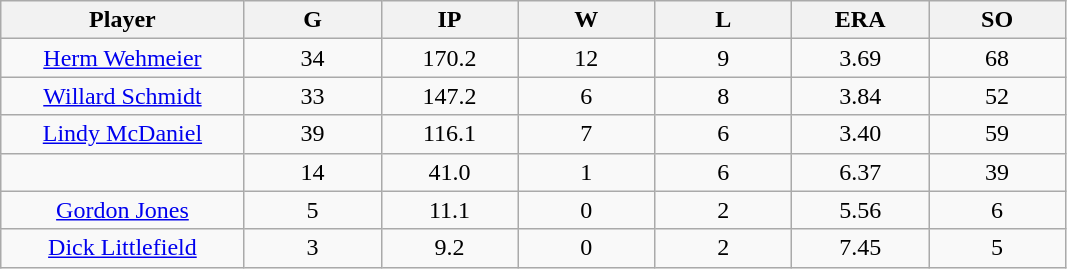<table class="wikitable sortable">
<tr>
<th bgcolor="#DDDDFF" width="16%">Player</th>
<th bgcolor="#DDDDFF" width="9%">G</th>
<th bgcolor="#DDDDFF" width="9%">IP</th>
<th bgcolor="#DDDDFF" width="9%">W</th>
<th bgcolor="#DDDDFF" width="9%">L</th>
<th bgcolor="#DDDDFF" width="9%">ERA</th>
<th bgcolor="#DDDDFF" width="9%">SO</th>
</tr>
<tr align="center">
<td><a href='#'>Herm Wehmeier</a></td>
<td>34</td>
<td>170.2</td>
<td>12</td>
<td>9</td>
<td>3.69</td>
<td>68</td>
</tr>
<tr align="center">
<td><a href='#'>Willard Schmidt</a></td>
<td>33</td>
<td>147.2</td>
<td>6</td>
<td>8</td>
<td>3.84</td>
<td>52</td>
</tr>
<tr align="center">
<td><a href='#'>Lindy McDaniel</a></td>
<td>39</td>
<td>116.1</td>
<td>7</td>
<td>6</td>
<td>3.40</td>
<td>59</td>
</tr>
<tr align="center">
<td></td>
<td>14</td>
<td>41.0</td>
<td>1</td>
<td>6</td>
<td>6.37</td>
<td>39</td>
</tr>
<tr align="center">
<td><a href='#'>Gordon Jones</a></td>
<td>5</td>
<td>11.1</td>
<td>0</td>
<td>2</td>
<td>5.56</td>
<td>6</td>
</tr>
<tr align="center">
<td><a href='#'>Dick Littlefield</a></td>
<td>3</td>
<td>9.2</td>
<td>0</td>
<td>2</td>
<td>7.45</td>
<td>5</td>
</tr>
</table>
